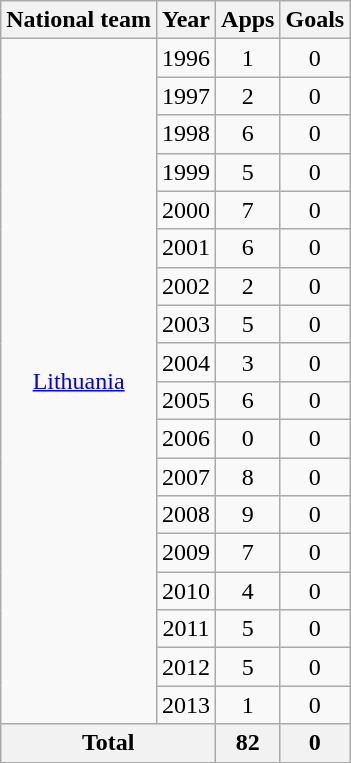<table class="wikitable" style="text-align:center">
<tr>
<th>National team</th>
<th>Year</th>
<th>Apps</th>
<th>Goals</th>
</tr>
<tr>
<td rowspan="18"><a href='#'>Lithuania</a></td>
<td>1996</td>
<td>1</td>
<td>0</td>
</tr>
<tr>
<td>1997</td>
<td>2</td>
<td>0</td>
</tr>
<tr>
<td>1998</td>
<td>6</td>
<td>0</td>
</tr>
<tr>
<td>1999</td>
<td>5</td>
<td>0</td>
</tr>
<tr>
<td>2000</td>
<td>7</td>
<td>0</td>
</tr>
<tr>
<td>2001</td>
<td>6</td>
<td>0</td>
</tr>
<tr>
<td>2002</td>
<td>2</td>
<td>0</td>
</tr>
<tr>
<td>2003</td>
<td>5</td>
<td>0</td>
</tr>
<tr>
<td>2004</td>
<td>3</td>
<td>0</td>
</tr>
<tr>
<td>2005</td>
<td>6</td>
<td>0</td>
</tr>
<tr>
<td>2006</td>
<td>0</td>
<td>0</td>
</tr>
<tr>
<td>2007</td>
<td>8</td>
<td>0</td>
</tr>
<tr>
<td>2008</td>
<td>9</td>
<td>0</td>
</tr>
<tr>
<td>2009</td>
<td>7</td>
<td>0</td>
</tr>
<tr>
<td>2010</td>
<td>4</td>
<td>0</td>
</tr>
<tr>
<td>2011</td>
<td>5</td>
<td>0</td>
</tr>
<tr>
<td>2012</td>
<td>5</td>
<td>0</td>
</tr>
<tr>
<td>2013</td>
<td>1</td>
<td>0</td>
</tr>
<tr>
<th colspan="2">Total</th>
<th>82</th>
<th>0</th>
</tr>
</table>
